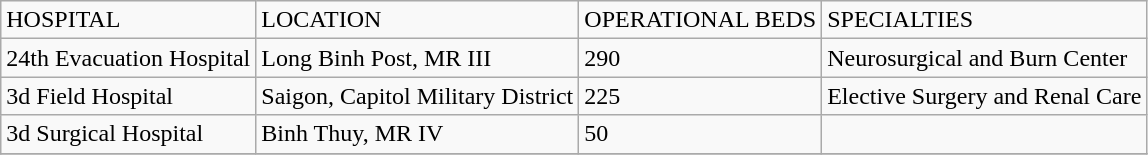<table class="wikitable">
<tr>
<td>HOSPITAL</td>
<td>LOCATION</td>
<td>OPERATIONAL BEDS</td>
<td>SPECIALTIES</td>
</tr>
<tr>
<td>24th Evacuation Hospital</td>
<td>Long Binh Post, MR III</td>
<td>290</td>
<td>Neurosurgical and Burn Center</td>
</tr>
<tr>
<td>3d Field Hospital</td>
<td>Saigon, Capitol Military District</td>
<td>225</td>
<td>Elective Surgery and Renal Care</td>
</tr>
<tr>
<td>3d Surgical Hospital</td>
<td>Binh Thuy, MR IV</td>
<td>50</td>
<td></td>
</tr>
<tr>
</tr>
</table>
